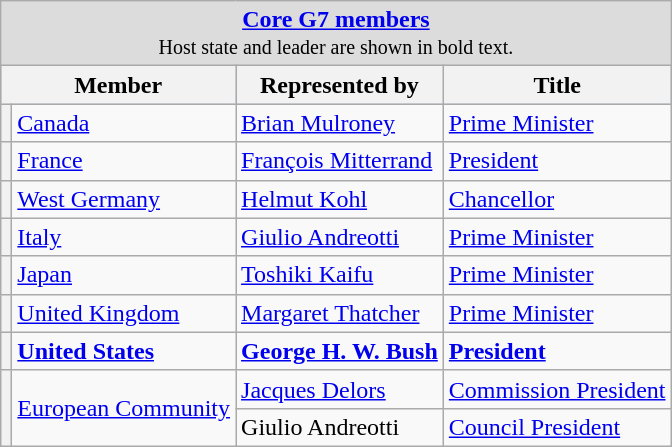<table class="wikitable">
<tr>
<td colspan="4" style="text-align: center; background:Gainsboro"><strong><a href='#'>Core G7 members</a></strong><br><small>Host state and leader are shown in bold text.</small></td>
</tr>
<tr style="background:LightSteelBlue; text-align:center;">
<th colspan=2>Member</th>
<th>Represented by</th>
<th>Title</th>
</tr>
<tr>
<th></th>
<td><a href='#'>Canada</a></td>
<td><a href='#'>Brian Mulroney</a></td>
<td><a href='#'>Prime Minister</a></td>
</tr>
<tr>
<th></th>
<td><a href='#'>France</a></td>
<td><a href='#'>François Mitterrand</a></td>
<td><a href='#'>President</a></td>
</tr>
<tr>
<th></th>
<td><a href='#'>West Germany</a></td>
<td><a href='#'>Helmut Kohl</a></td>
<td><a href='#'>Chancellor</a></td>
</tr>
<tr>
<th></th>
<td><a href='#'>Italy</a></td>
<td><a href='#'>Giulio Andreotti</a></td>
<td><a href='#'>Prime Minister</a></td>
</tr>
<tr>
<th></th>
<td><a href='#'>Japan</a></td>
<td><a href='#'>Toshiki Kaifu</a></td>
<td><a href='#'>Prime Minister</a></td>
</tr>
<tr>
<th></th>
<td><a href='#'>United Kingdom</a></td>
<td><a href='#'>Margaret Thatcher</a></td>
<td><a href='#'>Prime Minister</a></td>
</tr>
<tr>
<th></th>
<td><strong><a href='#'>United States</a></strong></td>
<td><strong><a href='#'>George H. W. Bush</a></strong></td>
<td><strong><a href='#'>President</a></strong></td>
</tr>
<tr>
<th rowspan="2"></th>
<td rowspan="2"><a href='#'>European Community</a></td>
<td><a href='#'>Jacques Delors</a></td>
<td><a href='#'>Commission President</a></td>
</tr>
<tr>
<td>Giulio Andreotti</td>
<td><a href='#'>Council President</a></td>
</tr>
</table>
